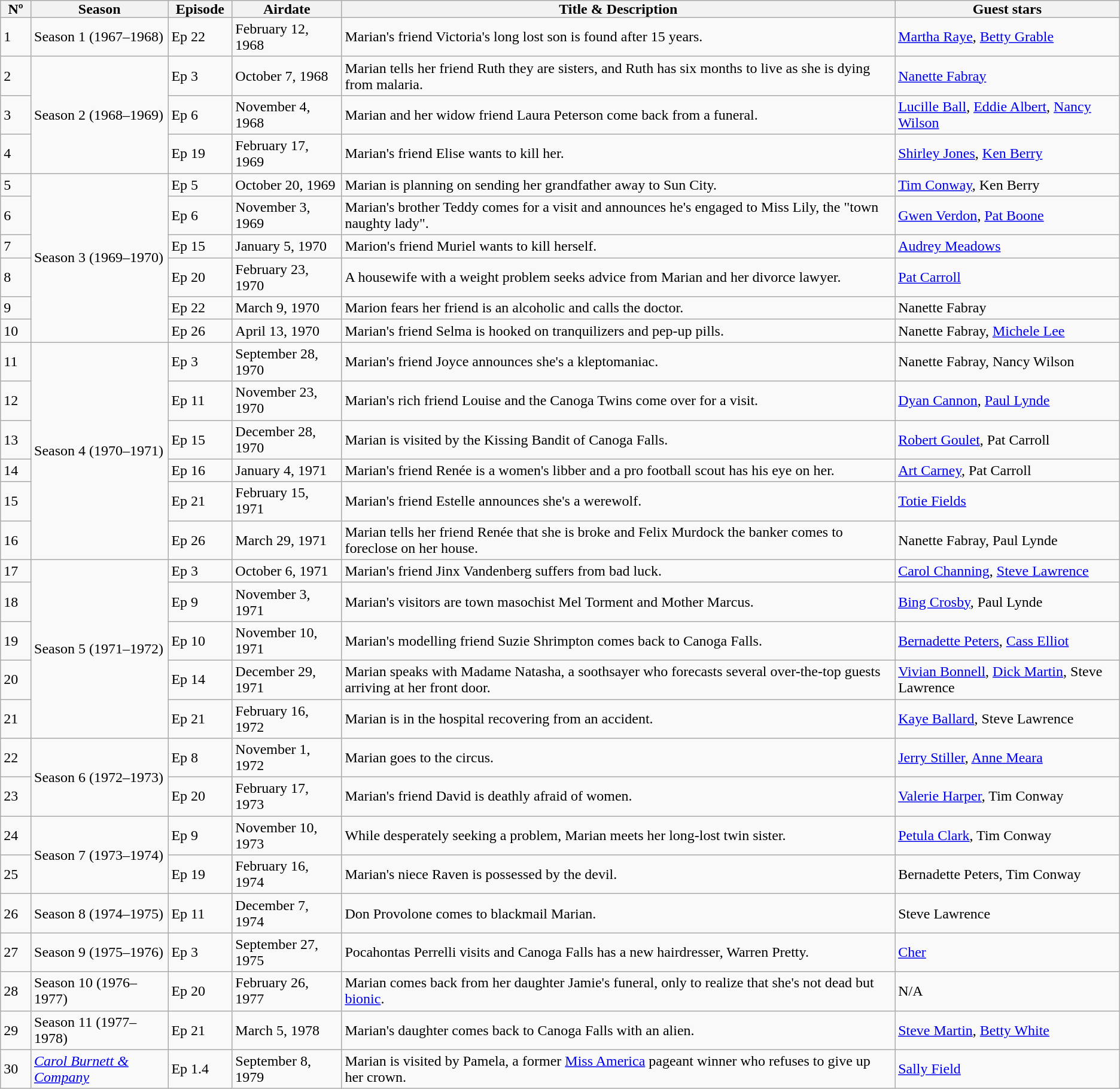<table class="wikitable" style="text-align:left">
<tr>
<th style="padding:0 8px;">Nº</th>
<th style="padding:0 8px;">Season</th>
<th style="padding:0 8px;">Episode</th>
<th style="padding:0 8px;">Airdate</th>
<th style="padding:0 8px;">Title & Description</th>
<th style="padding:0 8px;">Guest stars</th>
</tr>
<tr>
<td>1</td>
<td>Season 1 (1967–1968)</td>
<td>Ep 22</td>
<td>February 12, 1968</td>
<td>Marian's friend Victoria's long lost son is found after 15 years.</td>
<td><a href='#'>Martha Raye</a>, <a href='#'>Betty Grable</a></td>
</tr>
<tr>
<td>2</td>
<td rowspan=3>Season 2 (1968–1969)</td>
<td>Ep 3</td>
<td>October 7, 1968</td>
<td>Marian tells her friend Ruth they are sisters, and Ruth has six months to live as she is dying from malaria.</td>
<td><a href='#'>Nanette Fabray</a></td>
</tr>
<tr>
<td>3</td>
<td>Ep 6</td>
<td>November 4, 1968</td>
<td>Marian and her widow friend Laura Peterson come back from a funeral.</td>
<td><a href='#'>Lucille Ball</a>, <a href='#'>Eddie Albert</a>, <a href='#'>Nancy Wilson</a></td>
</tr>
<tr>
<td>4</td>
<td>Ep 19</td>
<td>February 17, 1969</td>
<td>Marian's friend Elise wants to kill her.</td>
<td><a href='#'>Shirley Jones</a>, <a href='#'>Ken Berry</a></td>
</tr>
<tr>
<td>5</td>
<td rowspan="6">Season 3 (1969–1970)</td>
<td>Ep 5</td>
<td>October 20, 1969</td>
<td>Marian is planning on sending her grandfather away to Sun City.</td>
<td><a href='#'>Tim Conway</a>, Ken Berry</td>
</tr>
<tr>
<td>6</td>
<td>Ep 6</td>
<td>November 3, 1969</td>
<td>Marian's brother Teddy comes for a visit and announces he's engaged to Miss Lily, the "town naughty lady".</td>
<td><a href='#'>Gwen Verdon</a>, <a href='#'>Pat Boone</a></td>
</tr>
<tr>
<td>7</td>
<td>Ep 15</td>
<td>January 5, 1970</td>
<td>Marion's friend Muriel wants to kill herself.</td>
<td><a href='#'>Audrey Meadows</a></td>
</tr>
<tr>
<td>8</td>
<td>Ep 20</td>
<td>February 23, 1970</td>
<td>A housewife with a weight problem seeks advice from Marian and her divorce lawyer.</td>
<td><a href='#'>Pat Carroll</a></td>
</tr>
<tr>
<td>9</td>
<td>Ep 22</td>
<td>March 9, 1970</td>
<td>Marion fears her friend is an alcoholic and calls the doctor.</td>
<td>Nanette Fabray</td>
</tr>
<tr>
<td>10</td>
<td>Ep 26</td>
<td>April 13, 1970</td>
<td>Marian's friend Selma is hooked on tranquilizers and pep-up pills.</td>
<td>Nanette Fabray, <a href='#'>Michele Lee</a></td>
</tr>
<tr>
<td>11</td>
<td rowspan="6">Season 4 (1970–1971)</td>
<td>Ep 3</td>
<td>September 28, 1970</td>
<td>Marian's friend Joyce announces she's a kleptomaniac.</td>
<td>Nanette Fabray, Nancy Wilson</td>
</tr>
<tr>
<td>12</td>
<td>Ep 11</td>
<td>November 23, 1970</td>
<td>Marian's rich friend Louise and the Canoga Twins come over for a visit.</td>
<td><a href='#'>Dyan Cannon</a>, <a href='#'>Paul Lynde</a></td>
</tr>
<tr>
<td>13</td>
<td>Ep 15</td>
<td>December 28, 1970</td>
<td>Marian is visited by the Kissing Bandit of Canoga Falls.</td>
<td><a href='#'>Robert Goulet</a>, Pat Carroll</td>
</tr>
<tr>
<td>14</td>
<td>Ep 16</td>
<td>January 4, 1971</td>
<td>Marian's friend Renée is a women's libber and a pro football scout has his eye on her.</td>
<td><a href='#'>Art Carney</a>, Pat Carroll</td>
</tr>
<tr>
<td>15</td>
<td>Ep 21</td>
<td>February 15, 1971</td>
<td>Marian's friend Estelle announces she's a werewolf.</td>
<td><a href='#'>Totie Fields</a></td>
</tr>
<tr>
<td>16</td>
<td>Ep 26</td>
<td>March 29, 1971</td>
<td>Marian tells her friend Renée that she is broke and Felix Murdock the banker comes to foreclose on her house.</td>
<td>Nanette Fabray, Paul Lynde</td>
</tr>
<tr>
<td>17</td>
<td rowspan="5">Season 5 (1971–1972)</td>
<td>Ep 3</td>
<td>October 6, 1971</td>
<td>Marian's friend Jinx Vandenberg suffers from bad luck.</td>
<td><a href='#'>Carol Channing</a>, <a href='#'>Steve Lawrence</a></td>
</tr>
<tr>
<td>18</td>
<td>Ep 9</td>
<td>November 3, 1971</td>
<td>Marian's visitors are town masochist Mel Torment and Mother Marcus.</td>
<td><a href='#'>Bing Crosby</a>, Paul Lynde</td>
</tr>
<tr>
<td>19</td>
<td>Ep 10</td>
<td>November 10, 1971</td>
<td>Marian's modelling friend Suzie Shrimpton comes back to Canoga Falls.</td>
<td><a href='#'>Bernadette Peters</a>, <a href='#'>Cass Elliot</a></td>
</tr>
<tr>
<td>20</td>
<td>Ep 14</td>
<td>December 29, 1971</td>
<td>Marian speaks with Madame Natasha, a soothsayer who forecasts several over-the-top guests arriving at her front door.</td>
<td><a href='#'>Vivian Bonnell</a>, <a href='#'>Dick Martin</a>, Steve Lawrence</td>
</tr>
<tr>
<td>21</td>
<td>Ep 21</td>
<td>February 16, 1972</td>
<td>Marian is in the hospital recovering from an accident.</td>
<td><a href='#'>Kaye Ballard</a>, Steve Lawrence</td>
</tr>
<tr>
<td>22</td>
<td rowspan="2">Season 6 (1972–1973)</td>
<td>Ep 8</td>
<td>November 1, 1972</td>
<td>Marian goes to the circus.</td>
<td><a href='#'>Jerry Stiller</a>, <a href='#'>Anne Meara</a></td>
</tr>
<tr>
<td>23</td>
<td>Ep 20</td>
<td>February 17, 1973</td>
<td>Marian's friend David is deathly afraid of women.</td>
<td><a href='#'>Valerie Harper</a>, Tim Conway</td>
</tr>
<tr>
<td>24</td>
<td rowspan="2">Season 7 (1973–1974)</td>
<td>Ep 9</td>
<td>November 10, 1973</td>
<td>While desperately seeking a problem, Marian meets her long-lost twin sister.</td>
<td><a href='#'>Petula Clark</a>, Tim Conway</td>
</tr>
<tr>
<td>25</td>
<td>Ep 19</td>
<td>February 16, 1974</td>
<td>Marian's niece Raven is possessed by the devil.</td>
<td>Bernadette Peters, Tim Conway</td>
</tr>
<tr>
<td>26</td>
<td>Season 8 (1974–1975)</td>
<td>Ep 11</td>
<td>December 7, 1974</td>
<td>Don Provolone comes to blackmail Marian.</td>
<td>Steve Lawrence</td>
</tr>
<tr>
<td>27</td>
<td>Season 9 (1975–1976)</td>
<td>Ep 3</td>
<td>September 27, 1975</td>
<td>Pocahontas Perrelli visits and Canoga Falls has a new hairdresser, Warren Pretty.</td>
<td><a href='#'>Cher</a></td>
</tr>
<tr>
<td>28</td>
<td>Season 10 (1976–1977)</td>
<td>Ep 20</td>
<td>February 26, 1977</td>
<td>Marian comes back from her daughter Jamie's funeral, only to realize that she's not dead but <a href='#'>bionic</a>.</td>
<td>N/A</td>
</tr>
<tr>
<td>29</td>
<td>Season 11 (1977–1978)</td>
<td>Ep 21</td>
<td>March 5, 1978</td>
<td>Marian's daughter comes back to Canoga Falls with an alien.</td>
<td><a href='#'>Steve Martin</a>, <a href='#'>Betty White</a></td>
</tr>
<tr>
<td>30</td>
<td><em><a href='#'>Carol Burnett & Company</a></em></td>
<td>Ep 1.4</td>
<td>September 8, 1979</td>
<td>Marian is visited by Pamela, a former <a href='#'>Miss America</a> pageant winner who refuses to give up her crown.</td>
<td><a href='#'>Sally Field</a></td>
</tr>
</table>
